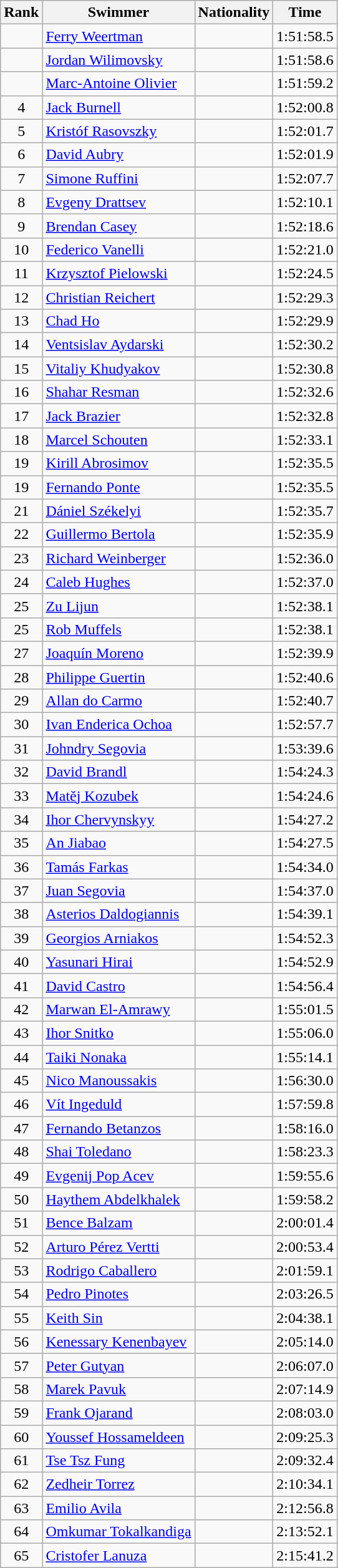<table class="wikitable sortable" border="1" style="text-align:center">
<tr>
<th>Rank</th>
<th>Swimmer</th>
<th>Nationality</th>
<th>Time</th>
</tr>
<tr>
<td></td>
<td align=left><a href='#'>Ferry Weertman</a></td>
<td align=left></td>
<td>1:51:58.5</td>
</tr>
<tr>
<td></td>
<td align=left><a href='#'>Jordan Wilimovsky</a></td>
<td align=left></td>
<td>1:51:58.6</td>
</tr>
<tr>
<td></td>
<td align=left><a href='#'>Marc-Antoine Olivier</a></td>
<td align=left></td>
<td>1:51:59.2</td>
</tr>
<tr>
<td>4</td>
<td align=left><a href='#'>Jack Burnell</a></td>
<td align=left></td>
<td>1:52:00.8</td>
</tr>
<tr>
<td>5</td>
<td align=left><a href='#'>Kristóf Rasovszky</a></td>
<td align=left></td>
<td>1:52:01.7</td>
</tr>
<tr>
<td>6</td>
<td align=left><a href='#'>David Aubry</a></td>
<td align=left></td>
<td>1:52:01.9</td>
</tr>
<tr>
<td>7</td>
<td align=left><a href='#'>Simone Ruffini</a></td>
<td align=left></td>
<td>1:52:07.7</td>
</tr>
<tr>
<td>8</td>
<td align=left><a href='#'>Evgeny Drattsev</a></td>
<td align=left></td>
<td>1:52:10.1</td>
</tr>
<tr>
<td>9</td>
<td align=left><a href='#'>Brendan Casey</a></td>
<td align=left></td>
<td>1:52:18.6</td>
</tr>
<tr>
<td>10</td>
<td align=left><a href='#'>Federico Vanelli</a></td>
<td align=left></td>
<td>1:52:21.0</td>
</tr>
<tr>
<td>11</td>
<td align=left><a href='#'>Krzysztof Pielowski</a></td>
<td align=left></td>
<td>1:52:24.5</td>
</tr>
<tr>
<td>12</td>
<td align=left><a href='#'>Christian Reichert</a></td>
<td align=left></td>
<td>1:52:29.3</td>
</tr>
<tr>
<td>13</td>
<td align=left><a href='#'>Chad Ho</a></td>
<td align=left></td>
<td>1:52:29.9</td>
</tr>
<tr>
<td>14</td>
<td align=left><a href='#'>Ventsislav Aydarski</a></td>
<td align=left></td>
<td>1:52:30.2</td>
</tr>
<tr>
<td>15</td>
<td align=left><a href='#'>Vitaliy Khudyakov</a></td>
<td align=left></td>
<td>1:52:30.8</td>
</tr>
<tr>
<td>16</td>
<td align=left><a href='#'>Shahar Resman</a></td>
<td align=left></td>
<td>1:52:32.6</td>
</tr>
<tr>
<td>17</td>
<td align=left><a href='#'>Jack Brazier</a></td>
<td align=left></td>
<td>1:52:32.8</td>
</tr>
<tr>
<td>18</td>
<td align=left><a href='#'>Marcel Schouten</a></td>
<td align=left></td>
<td>1:52:33.1</td>
</tr>
<tr>
<td>19</td>
<td align=left><a href='#'>Kirill Abrosimov</a></td>
<td align=left></td>
<td>1:52:35.5</td>
</tr>
<tr>
<td>19</td>
<td align=left><a href='#'>Fernando Ponte</a></td>
<td align=left></td>
<td>1:52:35.5</td>
</tr>
<tr>
<td>21</td>
<td align=left><a href='#'>Dániel Székelyi</a></td>
<td align=left></td>
<td>1:52:35.7</td>
</tr>
<tr>
<td>22</td>
<td align=left><a href='#'>Guillermo Bertola</a></td>
<td align=left></td>
<td>1:52:35.9</td>
</tr>
<tr>
<td>23</td>
<td align=left><a href='#'>Richard Weinberger</a></td>
<td align=left></td>
<td>1:52:36.0</td>
</tr>
<tr>
<td>24</td>
<td align=left><a href='#'>Caleb Hughes</a></td>
<td align=left></td>
<td>1:52:37.0</td>
</tr>
<tr>
<td>25</td>
<td align=left><a href='#'>Zu Lijun</a></td>
<td align=left></td>
<td>1:52:38.1</td>
</tr>
<tr>
<td>25</td>
<td align=left><a href='#'>Rob Muffels</a></td>
<td align=left></td>
<td>1:52:38.1</td>
</tr>
<tr>
<td>27</td>
<td align=left><a href='#'>Joaquín Moreno</a></td>
<td align=left></td>
<td>1:52:39.9</td>
</tr>
<tr>
<td>28</td>
<td align=left><a href='#'>Philippe Guertin</a></td>
<td align=left></td>
<td>1:52:40.6</td>
</tr>
<tr>
<td>29</td>
<td align=left><a href='#'>Allan do Carmo</a></td>
<td align=left></td>
<td>1:52:40.7</td>
</tr>
<tr>
<td>30</td>
<td align=left><a href='#'>Ivan Enderica Ochoa</a></td>
<td align=left></td>
<td>1:52:57.7</td>
</tr>
<tr>
<td>31</td>
<td align=left><a href='#'>Johndry Segovia</a></td>
<td align=left></td>
<td>1:53:39.6</td>
</tr>
<tr>
<td>32</td>
<td align=left><a href='#'>David Brandl</a></td>
<td align=left></td>
<td>1:54:24.3</td>
</tr>
<tr>
<td>33</td>
<td align=left><a href='#'>Matěj Kozubek</a></td>
<td align=left></td>
<td>1:54:24.6</td>
</tr>
<tr>
<td>34</td>
<td align=left><a href='#'>Ihor Chervynskyy</a></td>
<td align=left></td>
<td>1:54:27.2</td>
</tr>
<tr>
<td>35</td>
<td align=left><a href='#'>An Jiabao</a></td>
<td align=left></td>
<td>1:54:27.5</td>
</tr>
<tr>
<td>36</td>
<td align=left><a href='#'>Tamás Farkas</a></td>
<td align=left></td>
<td>1:54:34.0</td>
</tr>
<tr>
<td>37</td>
<td align=left><a href='#'>Juan Segovia</a></td>
<td align=left></td>
<td>1:54:37.0</td>
</tr>
<tr>
<td>38</td>
<td align=left><a href='#'>Asterios Daldogiannis</a></td>
<td align=left></td>
<td>1:54:39.1</td>
</tr>
<tr>
<td>39</td>
<td align=left><a href='#'>Georgios Arniakos</a></td>
<td align=left></td>
<td>1:54:52.3</td>
</tr>
<tr>
<td>40</td>
<td align=left><a href='#'>Yasunari Hirai</a></td>
<td align=left></td>
<td>1:54:52.9</td>
</tr>
<tr>
<td>41</td>
<td align=left><a href='#'>David Castro</a></td>
<td align=left></td>
<td>1:54:56.4</td>
</tr>
<tr>
<td>42</td>
<td align=left><a href='#'>Marwan El-Amrawy</a></td>
<td align=left></td>
<td>1:55:01.5</td>
</tr>
<tr>
<td>43</td>
<td align=left><a href='#'>Ihor Snitko</a></td>
<td align=left></td>
<td>1:55:06.0</td>
</tr>
<tr>
<td>44</td>
<td align=left><a href='#'>Taiki Nonaka</a></td>
<td align=left></td>
<td>1:55:14.1</td>
</tr>
<tr>
<td>45</td>
<td align=left><a href='#'>Nico Manoussakis</a></td>
<td align=left></td>
<td>1:56:30.0</td>
</tr>
<tr>
<td>46</td>
<td align=left><a href='#'>Vít Ingeduld</a></td>
<td align=left></td>
<td>1:57:59.8</td>
</tr>
<tr>
<td>47</td>
<td align=left><a href='#'>Fernando Betanzos</a></td>
<td align=left></td>
<td>1:58:16.0</td>
</tr>
<tr>
<td>48</td>
<td align=left><a href='#'>Shai Toledano</a></td>
<td align=left></td>
<td>1:58:23.3</td>
</tr>
<tr>
<td>49</td>
<td align=left><a href='#'>Evgenij Pop Acev</a></td>
<td align=left></td>
<td>1:59:55.6</td>
</tr>
<tr>
<td>50</td>
<td align=left><a href='#'>Haythem Abdelkhalek</a></td>
<td align=left></td>
<td>1:59:58.2</td>
</tr>
<tr>
<td>51</td>
<td align=left><a href='#'>Bence Balzam</a></td>
<td align=left></td>
<td>2:00:01.4</td>
</tr>
<tr>
<td>52</td>
<td align=left><a href='#'>Arturo Pérez Vertti</a></td>
<td align=left></td>
<td>2:00:53.4</td>
</tr>
<tr>
<td>53</td>
<td align=left><a href='#'>Rodrigo Caballero</a></td>
<td align=left></td>
<td>2:01:59.1</td>
</tr>
<tr>
<td>54</td>
<td align=left><a href='#'>Pedro Pinotes</a></td>
<td align=left></td>
<td>2:03:26.5</td>
</tr>
<tr>
<td>55</td>
<td align=left><a href='#'>Keith Sin</a></td>
<td align=left></td>
<td>2:04:38.1</td>
</tr>
<tr>
<td>56</td>
<td align=left><a href='#'>Kenessary Kenenbayev</a></td>
<td align=left></td>
<td>2:05:14.0</td>
</tr>
<tr>
<td>57</td>
<td align=left><a href='#'>Peter Gutyan</a></td>
<td align=left></td>
<td>2:06:07.0</td>
</tr>
<tr>
<td>58</td>
<td align=left><a href='#'>Marek Pavuk</a></td>
<td align=left></td>
<td>2:07:14.9</td>
</tr>
<tr>
<td>59</td>
<td align=left><a href='#'>Frank Ojarand</a></td>
<td align=left></td>
<td>2:08:03.0</td>
</tr>
<tr>
<td>60</td>
<td align=left><a href='#'>Youssef Hossameldeen</a></td>
<td align=left></td>
<td>2:09:25.3</td>
</tr>
<tr>
<td>61</td>
<td align=left><a href='#'>Tse Tsz Fung</a></td>
<td align=left></td>
<td>2:09:32.4</td>
</tr>
<tr>
<td>62</td>
<td align=left><a href='#'>Zedheir Torrez</a></td>
<td align=left></td>
<td>2:10:34.1</td>
</tr>
<tr>
<td>63</td>
<td align=left><a href='#'>Emilio Avila</a></td>
<td align=left></td>
<td>2:12:56.8</td>
</tr>
<tr>
<td>64</td>
<td align=left><a href='#'>Omkumar Tokalkandiga</a></td>
<td align=left></td>
<td>2:13:52.1</td>
</tr>
<tr>
<td>65</td>
<td align=left><a href='#'>Cristofer Lanuza</a></td>
<td align=left></td>
<td>2:15:41.2</td>
</tr>
</table>
